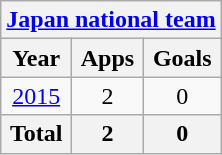<table class="wikitable" style="text-align:center">
<tr>
<th colspan=3><a href='#'>Japan national team</a></th>
</tr>
<tr>
<th>Year</th>
<th>Apps</th>
<th>Goals</th>
</tr>
<tr>
<td><a href='#'>2015</a></td>
<td>2</td>
<td>0</td>
</tr>
<tr>
<th>Total</th>
<th>2</th>
<th>0</th>
</tr>
</table>
